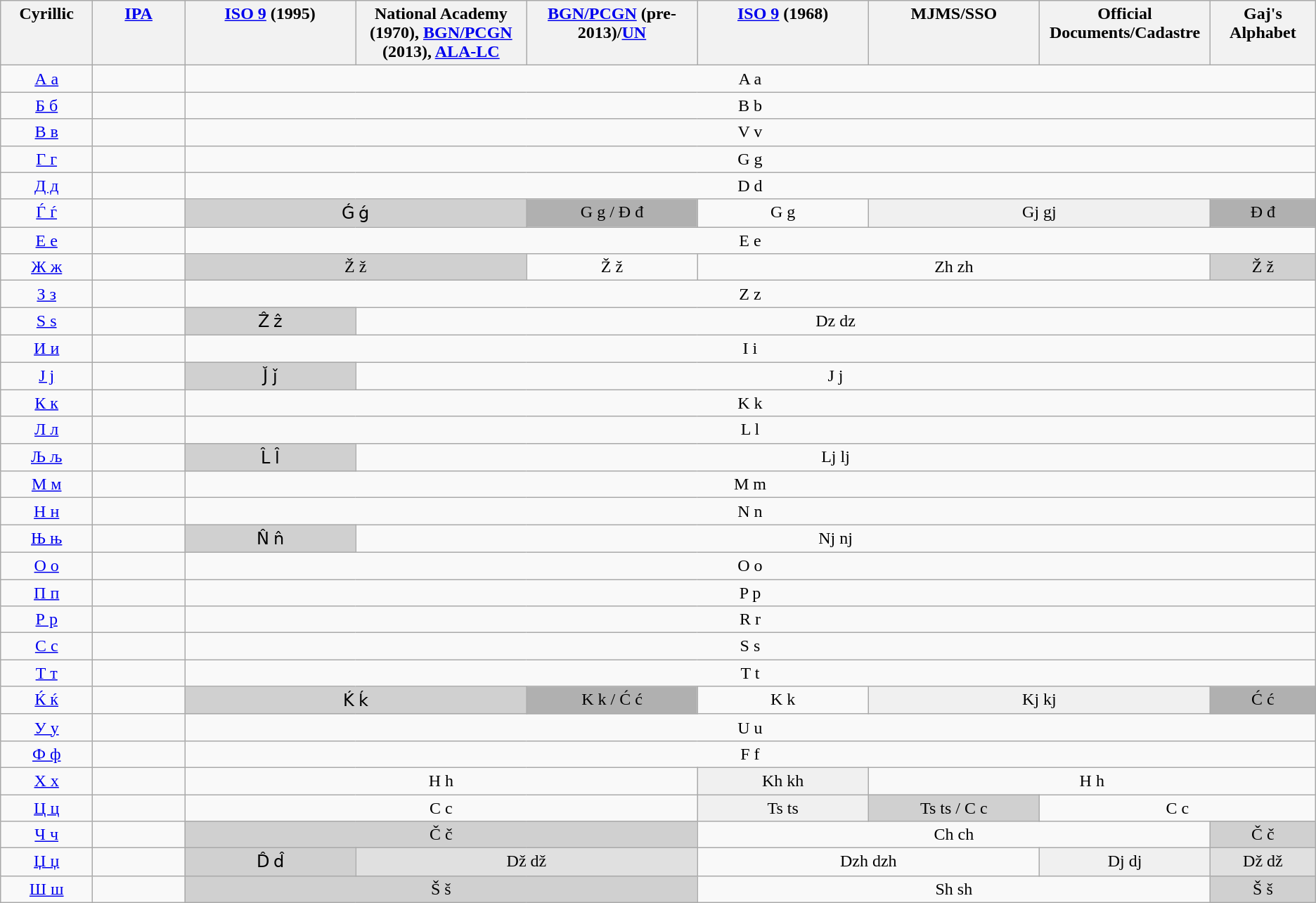<table class="wikitable" style="text-align:center;border:1px solid #ccc;" summary="Comparative table of some standard romanizations of the Macedonian letters">
<tr valign="top">
<th scope="col" width="7%">Cyrillic</th>
<th scope="col" width="7%"><a href='#'>IPA</a></th>
<th scope="col" width="13%"><a href='#'>ISO 9</a> (1995)</th>
<th scope="col" width="13%">National Academy (1970), <a href='#'>BGN/PCGN</a> (2013), <a href='#'>ALA-LC</a></th>
<th scope="col" width="13%"><a href='#'>BGN/PCGN</a> (pre-2013)/<a href='#'>UN</a></th>
<th scope="col" width="13%"><a href='#'>ISO 9</a> (1968)</th>
<th scope="col" width="13%">MJMS/SSO</th>
<th scope="col" width="13%">Official Documents/Cadastre</th>
<th scope="col" width="13%">Gaj's Alphabet</th>
</tr>
<tr valign="top">
<td><a href='#'>А а</a></td>
<td></td>
<td colspan="7">A a</td>
</tr>
<tr valign="top">
<td><a href='#'>Б б</a></td>
<td></td>
<td colspan="7">B b</td>
</tr>
<tr valign="top">
<td><a href='#'>В в</a></td>
<td></td>
<td colspan="7">V v</td>
</tr>
<tr valign="top">
<td><a href='#'>Г г</a></td>
<td></td>
<td colspan="7">G g</td>
</tr>
<tr valign="top">
<td><a href='#'>Д д</a></td>
<td></td>
<td colspan="7">D d</td>
</tr>
<tr valign="top">
<td><a href='#'>Ѓ ѓ</a></td>
<td></td>
<td colspan="2" style="background-color:#D0D0D0;">Ǵ ǵ</td>
<td style="background-color:#B0B0B0;">G g / Đ đ</td>
<td>G g</td>
<td colspan="2" style="background-color:#F0F0F0;">Gj gj</td>
<td style="background-color:#B0B0B0;">Đ đ</td>
</tr>
<tr valign="top">
<td><a href='#'>Е е</a></td>
<td></td>
<td colspan="7">E e</td>
</tr>
<tr valign="top">
<td><a href='#'>Ж ж</a></td>
<td></td>
<td colspan="2" style="background-color:#D0D0D0;">Ž ž</td>
<td>Ž ž</td>
<td colspan="3">Zh zh</td>
<td style="background-color:#D0D0D0;">Ž ž</td>
</tr>
<tr valign="top">
<td><a href='#'>З з</a></td>
<td></td>
<td colspan="7">Z z</td>
</tr>
<tr valign="top">
<td><a href='#'>Ѕ ѕ</a></td>
<td></td>
<td style="background-color:#D0D0D0;">Ẑ ẑ</td>
<td colspan="6">Dz dz</td>
</tr>
<tr valign="top">
<td><a href='#'>И и</a></td>
<td></td>
<td colspan="7">I i</td>
</tr>
<tr valign="top">
<td><a href='#'>Ј ј</a></td>
<td></td>
<td style="background-color:#D0D0D0;">J̌ ǰ</td>
<td colspan="6">J j</td>
</tr>
<tr valign="top">
<td><a href='#'>К к</a></td>
<td></td>
<td colspan="7">K k</td>
</tr>
<tr valign="top">
<td><a href='#'>Л л</a></td>
<td></td>
<td colspan="7">L l</td>
</tr>
<tr valign="top">
<td><a href='#'>Љ љ</a></td>
<td></td>
<td style="background-color:#D0D0D0;">L̂ l̂</td>
<td colspan="6">Lj lj</td>
</tr>
<tr valign="top">
<td><a href='#'>М м</a></td>
<td></td>
<td colspan="7">M m</td>
</tr>
<tr valign="top">
<td><a href='#'>Н н</a></td>
<td></td>
<td colspan="7">N n</td>
</tr>
<tr valign="top">
<td><a href='#'>Њ њ</a></td>
<td></td>
<td style="background-color:#D0D0D0;">N̂ n̂</td>
<td colspan="6">Nj nj</td>
</tr>
<tr valign="top">
<td><a href='#'>О о</a></td>
<td></td>
<td colspan="7">O o</td>
</tr>
<tr valign="top">
<td><a href='#'>П п</a></td>
<td></td>
<td colspan="7">P p</td>
</tr>
<tr valign="top">
<td><a href='#'>Р р</a></td>
<td></td>
<td colspan="7">R r</td>
</tr>
<tr valign="top">
<td><a href='#'>С с</a></td>
<td></td>
<td colspan="7">S s</td>
</tr>
<tr valign="top">
<td><a href='#'>Т т</a></td>
<td></td>
<td colspan="7">T t</td>
</tr>
<tr valign="top">
<td><a href='#'>Ќ ќ</a></td>
<td></td>
<td colspan="2" style="background-color:#D0D0D0;">Ḱ ḱ</td>
<td style="background-color:#B0B0B0;">K k / Ć ć</td>
<td>K k</td>
<td colspan="2" style="background-color:#F0F0F0;">Kj kj</td>
<td style="background-color:#B0B0B0;">Ć ć</td>
</tr>
<tr valign="top">
<td><a href='#'>У у</a></td>
<td></td>
<td colspan="7">U u</td>
</tr>
<tr valign="top">
<td><a href='#'>Ф ф</a></td>
<td></td>
<td colspan="7">F f</td>
</tr>
<tr valign="top">
<td><a href='#'>Х х</a></td>
<td></td>
<td colspan="3">H h</td>
<td style="background-color:#F0F0F0;">Kh kh</td>
<td colspan="3">H h</td>
</tr>
<tr valign="top">
<td><a href='#'>Ц ц</a></td>
<td></td>
<td colspan="3">C c</td>
<td style="background-color:#F0F0F0;">Ts ts</td>
<td style="background-color:#D0D0D0;">Ts ts / C c</td>
<td colspan="2">C c</td>
</tr>
<tr valign="top">
<td><a href='#'>Ч ч</a></td>
<td></td>
<td colspan="3" style="background-color:#D0D0D0;">Č č</td>
<td colspan="3">Ch ch</td>
<td style="background-color:#D0D0D0;">Č č</td>
</tr>
<tr valign="top">
<td><a href='#'>Џ џ</a></td>
<td></td>
<td style="background-color:#D0D0D0;">D̂ d̂</td>
<td colspan="2" style="background-color:#E0E0E0;">Dž dž</td>
<td colspan="2">Dzh dzh</td>
<td style="background-color:#F0F0F0;">Dj dj</td>
<td style="background-color:#E0E0E0;">Dž dž</td>
</tr>
<tr valign="top">
<td><a href='#'>Ш ш</a></td>
<td></td>
<td colspan="3" style="background-color:#D0D0D0;">Š š</td>
<td colspan="3">Sh sh</td>
<td style="background-color:#D0D0D0;">Š š</td>
</tr>
</table>
